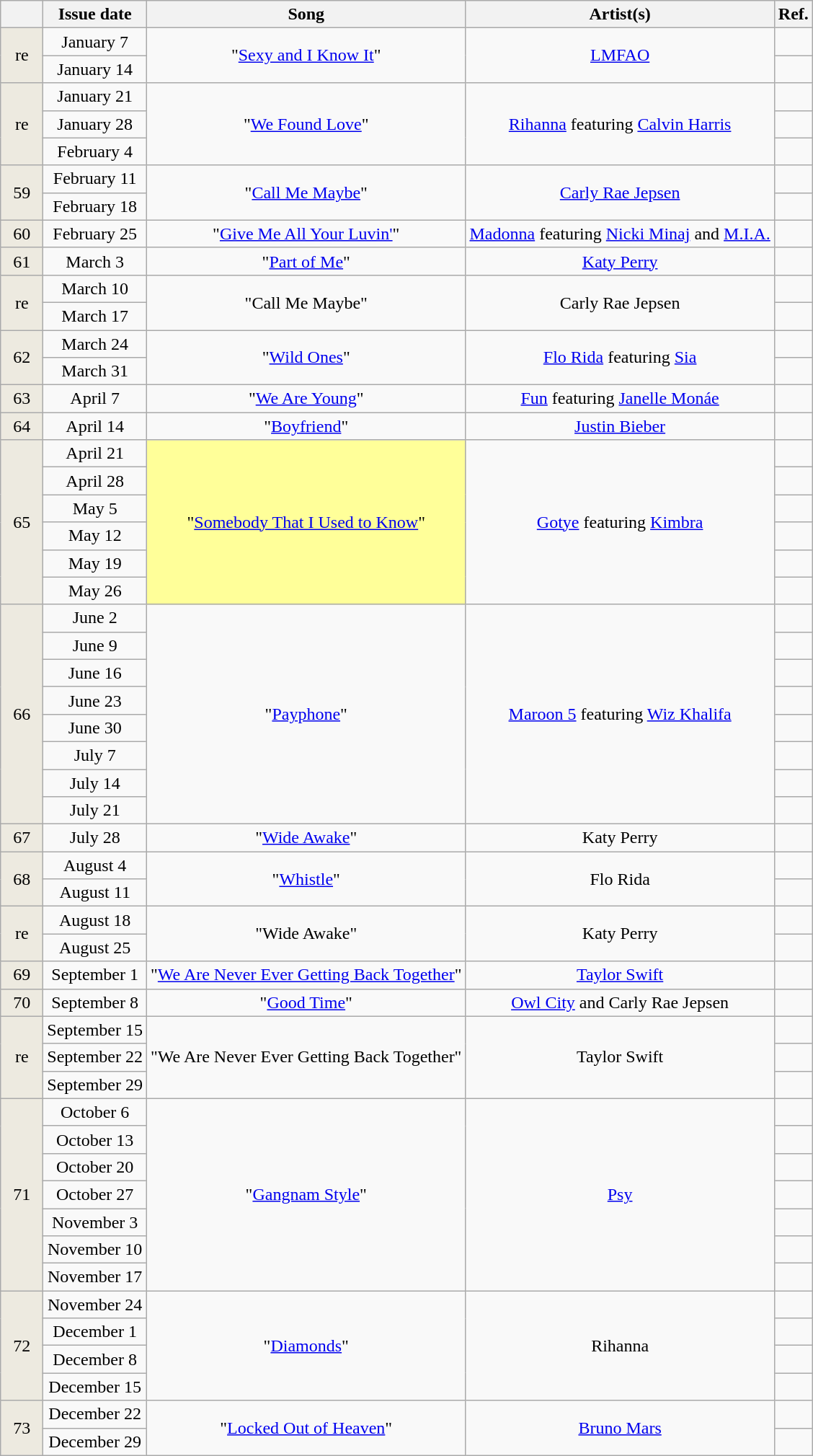<table class="wikitable" style="text-align: center;">
<tr>
<th scope="col" style="width:2em;"></th>
<th>Issue date</th>
<th>Song</th>
<th>Artist(s)</th>
<th>Ref.</th>
</tr>
<tr>
<td style="background-color:#EDEAE0;" rowspan="2">re</td>
<td>January 7</td>
<td style="text-align: center;" rowspan="2">"<a href='#'>Sexy and I Know It</a>"</td>
<td style="text-align: center;" rowspan="2"><a href='#'>LMFAO</a></td>
<td style="text-align: center;" rowspan="1"></td>
</tr>
<tr>
<td>January 14</td>
<td style="text-align: center;" rowspan="1"></td>
</tr>
<tr>
<td style="background-color:#EDEAE0;" rowspan="3">re</td>
<td>January 21</td>
<td style="text-align: center;" rowspan="3">"<a href='#'>We Found Love</a>"</td>
<td style="text-align: center;" rowspan="3"><a href='#'>Rihanna</a> featuring <a href='#'>Calvin Harris</a></td>
<td style="text-align: center;" rowspan="1"></td>
</tr>
<tr>
<td>January 28</td>
<td style="text-align: center;" rowspan="1"></td>
</tr>
<tr>
<td>February 4</td>
<td style="text-align: center;" rowspan="1"></td>
</tr>
<tr>
<td style="background-color:#EDEAE0;" rowspan="2">59</td>
<td>February 11</td>
<td style="text-align: center;" rowspan="2">"<a href='#'>Call Me Maybe</a>"</td>
<td style="text-align: center;" rowspan="2"><a href='#'>Carly Rae Jepsen</a></td>
<td style="text-align: center;" rowspan="1"></td>
</tr>
<tr>
<td>February 18</td>
<td style="text-align: center;" rowspan="1"></td>
</tr>
<tr>
<td style="background-color:#EDEAE0;">60</td>
<td>February 25</td>
<td style="text-align: center;" rowspan="1">"<a href='#'>Give Me All Your Luvin'</a>"</td>
<td style="text-align: center;" rowspan="1"><a href='#'>Madonna</a> featuring <a href='#'>Nicki Minaj</a> and <a href='#'>M.I.A.</a></td>
<td style="text-align: center;" rowspan="1"></td>
</tr>
<tr>
<td style="background-color:#EDEAE0;">61</td>
<td>March 3</td>
<td style="text-align: center;" rowspan="1">"<a href='#'>Part of Me</a>"</td>
<td style="text-align: center;" rowspan="1"><a href='#'>Katy Perry</a></td>
<td style="text-align: center;" rowspan="1"></td>
</tr>
<tr>
<td style="background-color:#EDEAE0;" rowspan="2">re</td>
<td>March 10</td>
<td style="text-align: center;" rowspan="2">"Call Me Maybe"</td>
<td style="text-align: center;" rowspan="2">Carly Rae Jepsen</td>
<td style="text-align: center;" rowspan="1"></td>
</tr>
<tr>
<td>March 17</td>
<td style="text-align: center;" rowspan="1"></td>
</tr>
<tr>
<td style="background-color:#EDEAE0;" rowspan="2">62</td>
<td>March 24</td>
<td style="text-align: center;" rowspan="2">"<a href='#'>Wild Ones</a>"</td>
<td style="text-align: center;" rowspan="2"><a href='#'>Flo Rida</a> featuring <a href='#'>Sia</a></td>
<td style="text-align: center;"></td>
</tr>
<tr>
<td>March 31</td>
<td style="text-align: center;" rowspan="1"></td>
</tr>
<tr>
<td style="background-color:#EDEAE0;">63</td>
<td>April 7</td>
<td style="text-align: center;" rowspan="1">"<a href='#'>We Are Young</a>"</td>
<td style="text-align: center;" rowspan="1"><a href='#'>Fun</a> featuring <a href='#'>Janelle Monáe</a></td>
<td style="text-align: center;"></td>
</tr>
<tr>
<td style="background-color:#EDEAE0;">64</td>
<td>April 14</td>
<td style="text-align: center;" rowspan="1">"<a href='#'>Boyfriend</a>"</td>
<td style="text-align: center;" rowspan="1"><a href='#'>Justin Bieber</a></td>
<td style="text-align: center;"></td>
</tr>
<tr>
<td style="background-color:#EDEAE0;" rowspan="6">65</td>
<td>April 21</td>
<td bgcolor=#FFFF99 style="text-align: center;" rowspan="6">"<a href='#'>Somebody That I Used to Know</a>" </td>
<td style="text-align: center;" rowspan="6"><a href='#'>Gotye</a> featuring <a href='#'>Kimbra</a></td>
<td style="text-align: center;"></td>
</tr>
<tr>
<td>April 28</td>
<td style="text-align: center;" rowspan="1"></td>
</tr>
<tr>
<td>May 5</td>
<td style="text-align: center;" rowspan="1"></td>
</tr>
<tr>
<td>May 12</td>
<td style="text-align: center;" rowspan="1"></td>
</tr>
<tr>
<td>May 19</td>
<td style="text-align: center;" rowspan="1"></td>
</tr>
<tr>
<td>May 26</td>
<td style="text-align: center;" rowspan="1"></td>
</tr>
<tr>
<td style="background-color:#EDEAE0;" rowspan="8">66</td>
<td>June 2</td>
<td style="text-align: center;" rowspan="8">"<a href='#'>Payphone</a>"</td>
<td style="text-align: center;" rowspan="8"><a href='#'>Maroon 5</a> featuring <a href='#'>Wiz Khalifa</a></td>
<td style="text-align: center;"></td>
</tr>
<tr>
<td>June 9</td>
<td style="text-align: center;" rowspan="1"></td>
</tr>
<tr>
<td>June 16</td>
<td style="text-align: center;" rowspan="1"></td>
</tr>
<tr>
<td>June 23</td>
<td style="text-align: center;" rowspan="1"></td>
</tr>
<tr>
<td>June 30</td>
<td style="text-align: center;" rowspan="1"></td>
</tr>
<tr>
<td>July 7</td>
<td style="text-align: center;" rowspan="1"></td>
</tr>
<tr>
<td>July 14</td>
<td style="text-align: center;" rowspan="1"></td>
</tr>
<tr>
<td>July 21</td>
<td style="text-align: center;" rowspan="1"></td>
</tr>
<tr>
<td style="background-color:#EDEAE0;">67</td>
<td>July 28</td>
<td style="text-align: center;" rowspan="1">"<a href='#'>Wide Awake</a>"</td>
<td style="text-align: center;" rowspan="1">Katy Perry</td>
<td style="text-align: center;"></td>
</tr>
<tr>
<td style="background-color:#EDEAE0;" rowspan="2">68</td>
<td>August 4</td>
<td style="text-align: center;" rowspan="2">"<a href='#'>Whistle</a>"</td>
<td style="text-align: center;" rowspan="2">Flo Rida</td>
<td style="text-align: center;"></td>
</tr>
<tr>
<td>August 11</td>
<td style="text-align: center;" rowspan="1"></td>
</tr>
<tr>
<td style="background-color:#EDEAE0;" rowspan="2">re</td>
<td>August 18</td>
<td style="text-align: center;" rowspan="2">"Wide Awake"</td>
<td style="text-align: center;" rowspan="2">Katy Perry</td>
<td style="text-align: center;"></td>
</tr>
<tr>
<td>August 25</td>
<td style="text-align: center;"></td>
</tr>
<tr>
<td style="background-color:#EDEAE0;">69</td>
<td>September 1</td>
<td style="text-align: center;" rowspan="1">"<a href='#'>We Are Never Ever Getting Back Together</a>"</td>
<td style="text-align: center;" rowspan="1"><a href='#'>Taylor Swift</a></td>
<td style="text-align: center;"></td>
</tr>
<tr>
<td style="background-color:#EDEAE0;">70</td>
<td>September 8</td>
<td style="text-align: center;" rowspan="1">"<a href='#'>Good Time</a>"</td>
<td style="text-align: center;" rowspan="1"><a href='#'>Owl City</a> and Carly Rae Jepsen</td>
<td style="text-align: center;"></td>
</tr>
<tr>
<td style="background-color:#EDEAE0;" rowspan="3">re</td>
<td>September 15</td>
<td style="text-align: center;" rowspan="3">"We Are Never Ever Getting Back Together"</td>
<td style="text-align: center;" rowspan="3">Taylor Swift</td>
<td style="text-align: center;"></td>
</tr>
<tr>
<td>September 22</td>
<td style="text-align: center;"></td>
</tr>
<tr>
<td>September 29</td>
<td style="text-align: center;"></td>
</tr>
<tr>
<td style="background-color:#EDEAE0;" rowspan="7">71</td>
<td>October 6</td>
<td style="text-align: center;" rowspan="7">"<a href='#'>Gangnam Style</a>"</td>
<td style="text-align: center;" rowspan="7"><a href='#'>Psy</a></td>
<td style="text-align: center;"></td>
</tr>
<tr>
<td>October 13</td>
<td style="text-align: center;"></td>
</tr>
<tr>
<td>October 20</td>
<td style="text-align: center;"></td>
</tr>
<tr>
<td>October 27</td>
<td style="text-align: center;"></td>
</tr>
<tr>
<td>November 3</td>
<td style="text-align: center;"></td>
</tr>
<tr>
<td>November 10</td>
<td style="text-align: center;"></td>
</tr>
<tr>
<td>November 17</td>
<td style="text-align: center;"></td>
</tr>
<tr>
<td style="background-color:#EDEAE0;" rowspan="4">72</td>
<td>November 24</td>
<td style="text-align: center;" rowspan="4">"<a href='#'>Diamonds</a>"</td>
<td style="text-align: center;" rowspan="4">Rihanna</td>
<td style="text-align: center;"></td>
</tr>
<tr>
<td>December 1</td>
<td style="text-align: center;"></td>
</tr>
<tr>
<td>December 8</td>
<td style="text-align: center;"></td>
</tr>
<tr>
<td>December 15</td>
<td style="text-align: center;"></td>
</tr>
<tr>
<td style="background-color:#EDEAE0;" rowspan="2">73</td>
<td>December 22</td>
<td style="text-align: center;" rowspan="2">"<a href='#'>Locked Out of Heaven</a>"</td>
<td style="text-align: center;" rowspan="2"><a href='#'>Bruno Mars</a></td>
<td style="text-align: center;"></td>
</tr>
<tr>
<td>December 29</td>
<td style="text-align: center;"></td>
</tr>
</table>
